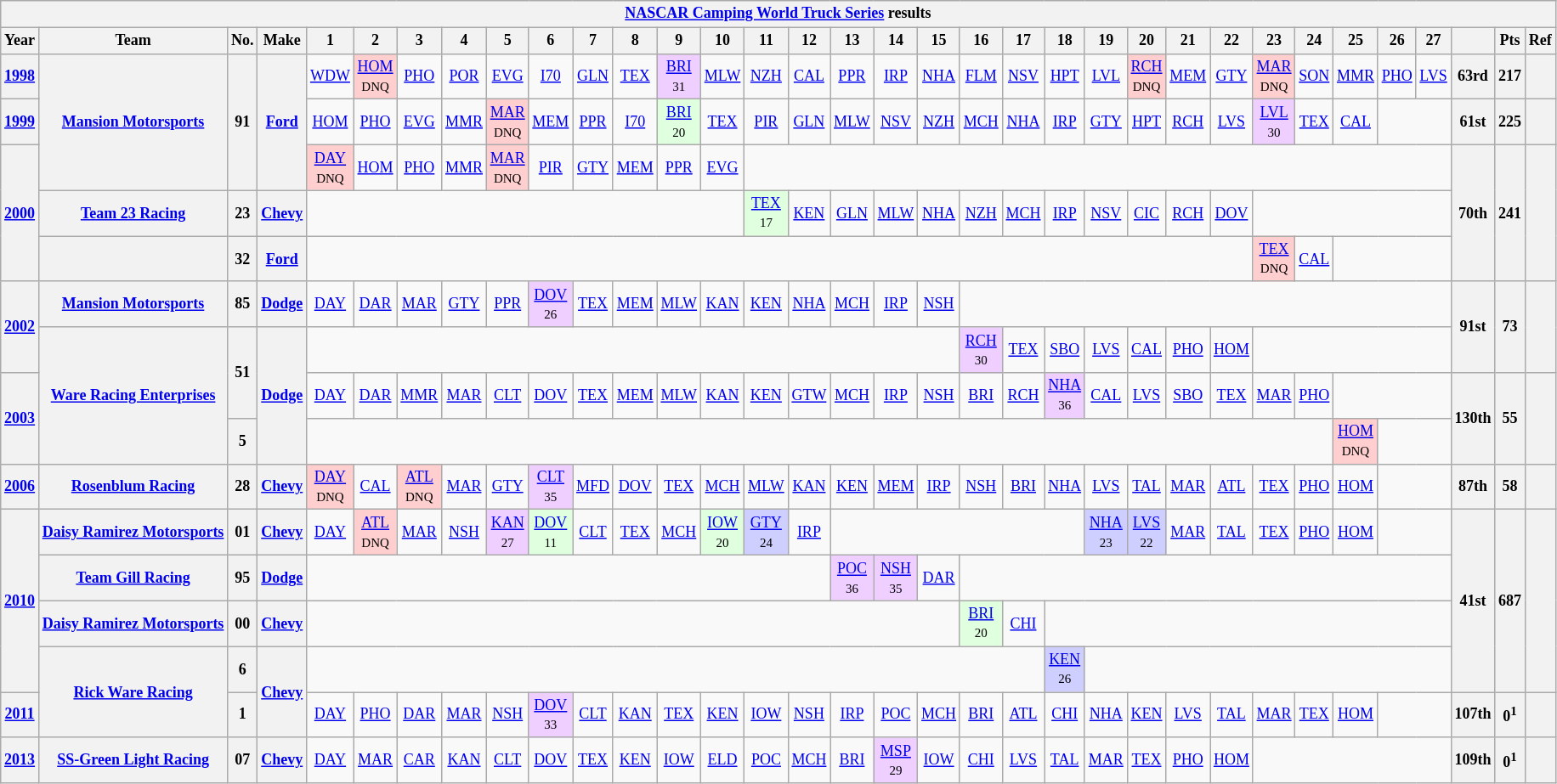<table class="wikitable" style="text-align:center; font-size:75%">
<tr>
<th colspan=45><a href='#'>NASCAR Camping World Truck Series</a> results</th>
</tr>
<tr>
<th>Year</th>
<th>Team</th>
<th>No.</th>
<th>Make</th>
<th>1</th>
<th>2</th>
<th>3</th>
<th>4</th>
<th>5</th>
<th>6</th>
<th>7</th>
<th>8</th>
<th>9</th>
<th>10</th>
<th>11</th>
<th>12</th>
<th>13</th>
<th>14</th>
<th>15</th>
<th>16</th>
<th>17</th>
<th>18</th>
<th>19</th>
<th>20</th>
<th>21</th>
<th>22</th>
<th>23</th>
<th>24</th>
<th>25</th>
<th>26</th>
<th>27</th>
<th></th>
<th>Pts</th>
<th>Ref</th>
</tr>
<tr>
<th><a href='#'>1998</a></th>
<th rowspan=3><a href='#'>Mansion Motorsports</a></th>
<th rowspan=3>91</th>
<th rowspan=3><a href='#'>Ford</a></th>
<td><a href='#'>WDW</a></td>
<td style="background:#FFCFCF;"><a href='#'>HOM</a><br><small>DNQ</small></td>
<td><a href='#'>PHO</a></td>
<td><a href='#'>POR</a></td>
<td><a href='#'>EVG</a></td>
<td><a href='#'>I70</a></td>
<td><a href='#'>GLN</a></td>
<td><a href='#'>TEX</a></td>
<td style="background:#EFCFFF;"><a href='#'>BRI</a><br><small>31</small></td>
<td><a href='#'>MLW</a></td>
<td><a href='#'>NZH</a></td>
<td><a href='#'>CAL</a></td>
<td><a href='#'>PPR</a></td>
<td><a href='#'>IRP</a></td>
<td><a href='#'>NHA</a></td>
<td><a href='#'>FLM</a></td>
<td><a href='#'>NSV</a></td>
<td><a href='#'>HPT</a></td>
<td><a href='#'>LVL</a></td>
<td style="background:#FFCFCF;"><a href='#'>RCH</a><br><small>DNQ</small></td>
<td><a href='#'>MEM</a></td>
<td><a href='#'>GTY</a></td>
<td style="background:#FFCFCF;"><a href='#'>MAR</a><br><small>DNQ</small></td>
<td><a href='#'>SON</a></td>
<td><a href='#'>MMR</a></td>
<td><a href='#'>PHO</a></td>
<td><a href='#'>LVS</a></td>
<th>63rd</th>
<th>217</th>
<th></th>
</tr>
<tr>
<th><a href='#'>1999</a></th>
<td><a href='#'>HOM</a></td>
<td><a href='#'>PHO</a></td>
<td><a href='#'>EVG</a></td>
<td><a href='#'>MMR</a></td>
<td style="background:#FFCFCF;"><a href='#'>MAR</a><br><small>DNQ</small></td>
<td><a href='#'>MEM</a></td>
<td><a href='#'>PPR</a></td>
<td><a href='#'>I70</a></td>
<td style="background:#DFFFDF;"><a href='#'>BRI</a><br><small>20</small></td>
<td><a href='#'>TEX</a></td>
<td><a href='#'>PIR</a></td>
<td><a href='#'>GLN</a></td>
<td><a href='#'>MLW</a></td>
<td><a href='#'>NSV</a></td>
<td><a href='#'>NZH</a></td>
<td><a href='#'>MCH</a></td>
<td><a href='#'>NHA</a></td>
<td><a href='#'>IRP</a></td>
<td><a href='#'>GTY</a></td>
<td><a href='#'>HPT</a></td>
<td><a href='#'>RCH</a></td>
<td><a href='#'>LVS</a></td>
<td style="background:#EFCFFF;"><a href='#'>LVL</a><br><small>30</small></td>
<td><a href='#'>TEX</a></td>
<td><a href='#'>CAL</a></td>
<td colspan=2></td>
<th>61st</th>
<th>225</th>
<th></th>
</tr>
<tr>
<th rowspan=3><a href='#'>2000</a></th>
<td style="background:#FFCFCF;"><a href='#'>DAY</a><br><small>DNQ</small></td>
<td><a href='#'>HOM</a></td>
<td><a href='#'>PHO</a></td>
<td><a href='#'>MMR</a></td>
<td style="background:#FFCFCF;"><a href='#'>MAR</a><br><small>DNQ</small></td>
<td><a href='#'>PIR</a></td>
<td><a href='#'>GTY</a></td>
<td><a href='#'>MEM</a></td>
<td><a href='#'>PPR</a></td>
<td><a href='#'>EVG</a></td>
<td colspan=17></td>
<th rowspan=3>70th</th>
<th rowspan=3>241</th>
<th rowspan=3></th>
</tr>
<tr>
<th><a href='#'>Team 23 Racing</a></th>
<th>23</th>
<th><a href='#'>Chevy</a></th>
<td colspan=10></td>
<td style="background:#DFFFDF;"><a href='#'>TEX</a><br><small>17</small></td>
<td><a href='#'>KEN</a></td>
<td><a href='#'>GLN</a></td>
<td><a href='#'>MLW</a></td>
<td><a href='#'>NHA</a></td>
<td><a href='#'>NZH</a></td>
<td><a href='#'>MCH</a></td>
<td><a href='#'>IRP</a></td>
<td><a href='#'>NSV</a></td>
<td><a href='#'>CIC</a></td>
<td><a href='#'>RCH</a></td>
<td><a href='#'>DOV</a></td>
<td colspan=5></td>
</tr>
<tr>
<th></th>
<th>32</th>
<th><a href='#'>Ford</a></th>
<td colspan=22></td>
<td style="background:#FFCFCF;"><a href='#'>TEX</a><br><small>DNQ</small></td>
<td><a href='#'>CAL</a></td>
<td colspan=3></td>
</tr>
<tr>
<th rowspan=2><a href='#'>2002</a></th>
<th><a href='#'>Mansion Motorsports</a></th>
<th>85</th>
<th><a href='#'>Dodge</a></th>
<td><a href='#'>DAY</a></td>
<td><a href='#'>DAR</a></td>
<td><a href='#'>MAR</a></td>
<td><a href='#'>GTY</a></td>
<td><a href='#'>PPR</a></td>
<td style="background:#EFCFFF;"><a href='#'>DOV</a><br><small>26</small></td>
<td><a href='#'>TEX</a></td>
<td><a href='#'>MEM</a></td>
<td><a href='#'>MLW</a></td>
<td><a href='#'>KAN</a></td>
<td><a href='#'>KEN</a></td>
<td><a href='#'>NHA</a></td>
<td><a href='#'>MCH</a></td>
<td><a href='#'>IRP</a></td>
<td><a href='#'>NSH</a></td>
<td colspan=12></td>
<th rowspan=2>91st</th>
<th rowspan=2>73</th>
<th rowspan=2></th>
</tr>
<tr>
<th rowspan=3 nowrap><a href='#'>Ware Racing Enterprises</a></th>
<th rowspan=2>51</th>
<th rowspan=3><a href='#'>Dodge</a></th>
<td colspan=15></td>
<td style="background:#EFCFFF;"><a href='#'>RCH</a><br><small>30</small></td>
<td><a href='#'>TEX</a></td>
<td><a href='#'>SBO</a></td>
<td><a href='#'>LVS</a></td>
<td><a href='#'>CAL</a></td>
<td><a href='#'>PHO</a></td>
<td><a href='#'>HOM</a></td>
<td colspan=5></td>
</tr>
<tr>
<th rowspan=2><a href='#'>2003</a></th>
<td><a href='#'>DAY</a></td>
<td><a href='#'>DAR</a></td>
<td><a href='#'>MMR</a></td>
<td><a href='#'>MAR</a></td>
<td><a href='#'>CLT</a></td>
<td><a href='#'>DOV</a></td>
<td><a href='#'>TEX</a></td>
<td><a href='#'>MEM</a></td>
<td><a href='#'>MLW</a></td>
<td><a href='#'>KAN</a></td>
<td><a href='#'>KEN</a></td>
<td><a href='#'>GTW</a></td>
<td><a href='#'>MCH</a></td>
<td><a href='#'>IRP</a></td>
<td><a href='#'>NSH</a></td>
<td><a href='#'>BRI</a></td>
<td><a href='#'>RCH</a></td>
<td style="background:#EFCFFF;"><a href='#'>NHA</a><br><small>36</small></td>
<td><a href='#'>CAL</a></td>
<td><a href='#'>LVS</a></td>
<td><a href='#'>SBO</a></td>
<td><a href='#'>TEX</a></td>
<td><a href='#'>MAR</a></td>
<td><a href='#'>PHO</a></td>
<td colspan=3></td>
<th rowspan=2>130th</th>
<th rowspan=2>55</th>
<th rowspan=2></th>
</tr>
<tr>
<th>5</th>
<td colspan=24></td>
<td style="background:#FFCFCF;"><a href='#'>HOM</a><br><small>DNQ</small></td>
<td colspan=2></td>
</tr>
<tr>
<th><a href='#'>2006</a></th>
<th><a href='#'>Rosenblum Racing</a></th>
<th>28</th>
<th><a href='#'>Chevy</a></th>
<td style="background:#FFCFCF;"><a href='#'>DAY</a><br><small>DNQ</small></td>
<td><a href='#'>CAL</a></td>
<td style="background:#FFCFCF;"><a href='#'>ATL</a><br><small>DNQ</small></td>
<td><a href='#'>MAR</a></td>
<td><a href='#'>GTY</a></td>
<td style="background:#EFCFFF;"><a href='#'>CLT</a><br><small>35</small></td>
<td><a href='#'>MFD</a></td>
<td><a href='#'>DOV</a></td>
<td><a href='#'>TEX</a></td>
<td><a href='#'>MCH</a></td>
<td><a href='#'>MLW</a></td>
<td><a href='#'>KAN</a></td>
<td><a href='#'>KEN</a></td>
<td><a href='#'>MEM</a></td>
<td><a href='#'>IRP</a></td>
<td><a href='#'>NSH</a></td>
<td><a href='#'>BRI</a></td>
<td><a href='#'>NHA</a></td>
<td><a href='#'>LVS</a></td>
<td><a href='#'>TAL</a></td>
<td><a href='#'>MAR</a></td>
<td><a href='#'>ATL</a></td>
<td><a href='#'>TEX</a></td>
<td><a href='#'>PHO</a></td>
<td><a href='#'>HOM</a></td>
<td colspan=2></td>
<th>87th</th>
<th>58</th>
<th></th>
</tr>
<tr>
<th rowspan=4><a href='#'>2010</a></th>
<th nowrap><a href='#'>Daisy Ramirez Motorsports</a></th>
<th>01</th>
<th><a href='#'>Chevy</a></th>
<td><a href='#'>DAY</a></td>
<td style="background:#FFCFCF;"><a href='#'>ATL</a><br><small>DNQ</small></td>
<td><a href='#'>MAR</a></td>
<td><a href='#'>NSH</a></td>
<td style="background:#EFCFFF;"><a href='#'>KAN</a><br><small>27</small></td>
<td style="background:#DFFFDF;"><a href='#'>DOV</a><br><small>11</small></td>
<td><a href='#'>CLT</a></td>
<td><a href='#'>TEX</a></td>
<td><a href='#'>MCH</a></td>
<td style="background:#DFFFDF;"><a href='#'>IOW</a><br><small>20</small></td>
<td style="background:#CFCFFF;"><a href='#'>GTY</a><br><small>24</small></td>
<td><a href='#'>IRP</a></td>
<td colspan=6></td>
<td style="background:#CFCFFF;"><a href='#'>NHA</a><br><small>23</small></td>
<td style="background:#CFCFFF;"><a href='#'>LVS</a><br><small>22</small></td>
<td><a href='#'>MAR</a></td>
<td><a href='#'>TAL</a></td>
<td><a href='#'>TEX</a></td>
<td><a href='#'>PHO</a></td>
<td><a href='#'>HOM</a></td>
<td colspan=2></td>
<th rowspan=4>41st</th>
<th rowspan=4>687</th>
<th rowspan=4></th>
</tr>
<tr>
<th><a href='#'>Team Gill Racing</a></th>
<th>95</th>
<th><a href='#'>Dodge</a></th>
<td colspan=12></td>
<td style="background:#EFCFFF;"><a href='#'>POC</a><br><small>36</small></td>
<td style="background:#EFCFFF;"><a href='#'>NSH</a><br><small>35</small></td>
<td><a href='#'>DAR</a></td>
<td colspan=12></td>
</tr>
<tr>
<th><a href='#'>Daisy Ramirez Motorsports</a></th>
<th>00</th>
<th><a href='#'>Chevy</a></th>
<td colspan=15></td>
<td style="background:#DFFFDF;"><a href='#'>BRI</a><br><small>20</small></td>
<td><a href='#'>CHI</a></td>
<td colspan=10></td>
</tr>
<tr>
<th rowspan=2><a href='#'>Rick Ware Racing</a></th>
<th>6</th>
<th rowspan=2><a href='#'>Chevy</a></th>
<td colspan=17></td>
<td style="background:#CFCFFF;"><a href='#'>KEN</a><br><small>26</small></td>
<td colspan=9></td>
</tr>
<tr>
<th><a href='#'>2011</a></th>
<th>1</th>
<td><a href='#'>DAY</a></td>
<td><a href='#'>PHO</a></td>
<td><a href='#'>DAR</a></td>
<td><a href='#'>MAR</a></td>
<td><a href='#'>NSH</a></td>
<td style="background:#EFCFFF;"><a href='#'>DOV</a><br><small>33</small></td>
<td><a href='#'>CLT</a></td>
<td><a href='#'>KAN</a></td>
<td><a href='#'>TEX</a></td>
<td><a href='#'>KEN</a></td>
<td><a href='#'>IOW</a></td>
<td><a href='#'>NSH</a></td>
<td><a href='#'>IRP</a></td>
<td><a href='#'>POC</a></td>
<td><a href='#'>MCH</a></td>
<td><a href='#'>BRI</a></td>
<td><a href='#'>ATL</a></td>
<td><a href='#'>CHI</a></td>
<td><a href='#'>NHA</a></td>
<td><a href='#'>KEN</a></td>
<td><a href='#'>LVS</a></td>
<td><a href='#'>TAL</a></td>
<td><a href='#'>MAR</a></td>
<td><a href='#'>TEX</a></td>
<td><a href='#'>HOM</a></td>
<td colspan=2></td>
<th>107th</th>
<th>0<sup>1</sup></th>
<th></th>
</tr>
<tr>
<th><a href='#'>2013</a></th>
<th><a href='#'>SS-Green Light Racing</a></th>
<th>07</th>
<th><a href='#'>Chevy</a></th>
<td><a href='#'>DAY</a></td>
<td><a href='#'>MAR</a></td>
<td><a href='#'>CAR</a></td>
<td><a href='#'>KAN</a></td>
<td><a href='#'>CLT</a></td>
<td><a href='#'>DOV</a></td>
<td><a href='#'>TEX</a></td>
<td><a href='#'>KEN</a></td>
<td><a href='#'>IOW</a></td>
<td><a href='#'>ELD</a></td>
<td><a href='#'>POC</a></td>
<td><a href='#'>MCH</a></td>
<td><a href='#'>BRI</a></td>
<td style="background:#EFCFFF;"><a href='#'>MSP</a><br><small>29</small></td>
<td><a href='#'>IOW</a></td>
<td><a href='#'>CHI</a></td>
<td><a href='#'>LVS</a></td>
<td><a href='#'>TAL</a></td>
<td><a href='#'>MAR</a></td>
<td><a href='#'>TEX</a></td>
<td><a href='#'>PHO</a></td>
<td><a href='#'>HOM</a></td>
<td colspan=5></td>
<th>109th</th>
<th>0<sup>1</sup></th>
<th></th>
</tr>
</table>
